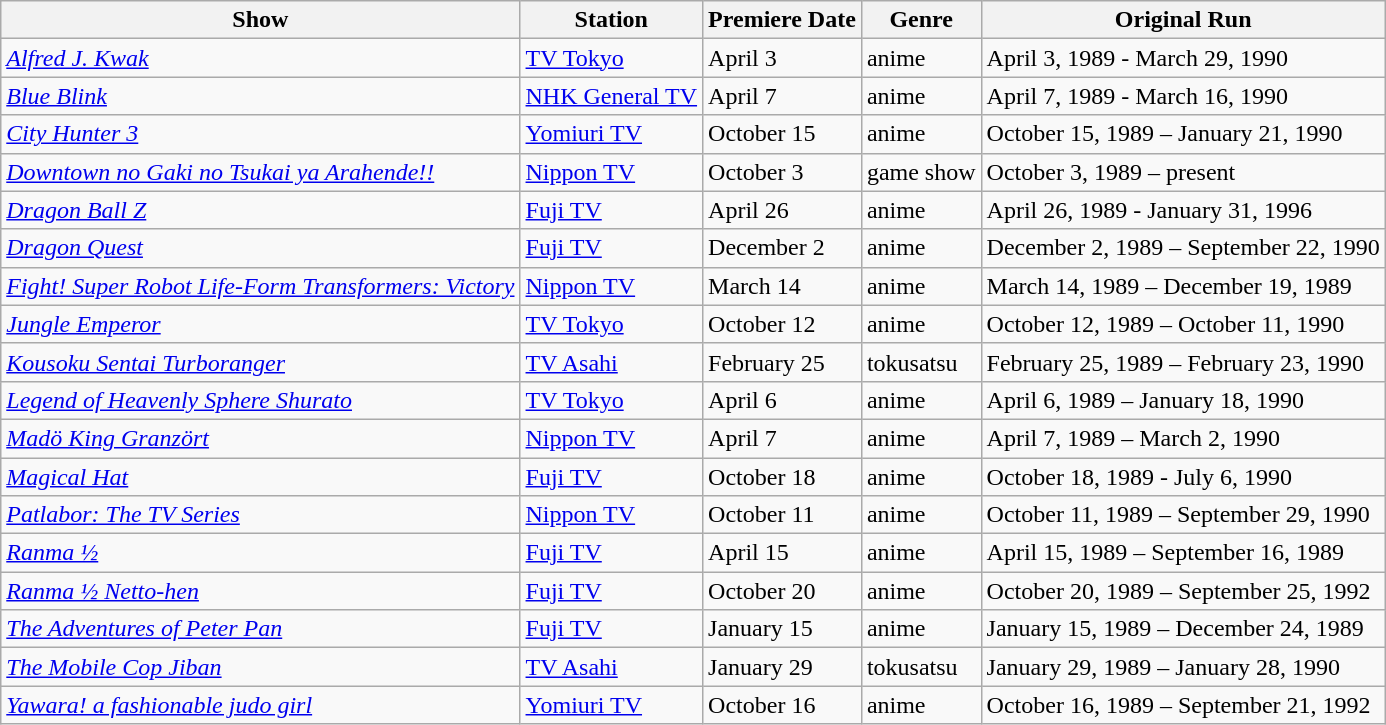<table class="wikitable sortable">
<tr>
<th>Show</th>
<th>Station</th>
<th>Premiere Date</th>
<th>Genre</th>
<th>Original Run</th>
</tr>
<tr>
<td><em><a href='#'>Alfred J. Kwak</a></em></td>
<td><a href='#'>TV Tokyo</a></td>
<td>April 3</td>
<td>anime</td>
<td>April 3, 1989 - March 29, 1990</td>
</tr>
<tr>
<td><em><a href='#'>Blue Blink</a></em></td>
<td><a href='#'>NHK General TV</a></td>
<td>April 7</td>
<td>anime</td>
<td>April 7, 1989 - March 16, 1990</td>
</tr>
<tr>
<td><em><a href='#'>City Hunter 3</a></em></td>
<td><a href='#'>Yomiuri TV</a></td>
<td>October 15</td>
<td>anime</td>
<td>October 15, 1989 – January 21, 1990</td>
</tr>
<tr>
<td><em><a href='#'>Downtown no Gaki no Tsukai ya Arahende!!</a></em></td>
<td><a href='#'>Nippon TV</a></td>
<td>October 3</td>
<td>game show</td>
<td>October 3, 1989 – present</td>
</tr>
<tr>
<td><em><a href='#'>Dragon Ball Z</a></em></td>
<td><a href='#'>Fuji TV</a></td>
<td>April 26</td>
<td>anime</td>
<td>April 26, 1989 - January 31, 1996</td>
</tr>
<tr>
<td><em><a href='#'>Dragon Quest</a></em></td>
<td><a href='#'>Fuji TV</a></td>
<td>December 2</td>
<td>anime</td>
<td>December 2, 1989 – September 22, 1990</td>
</tr>
<tr>
<td><em><a href='#'>Fight! Super Robot Life-Form Transformers: Victory</a></em></td>
<td><a href='#'>Nippon TV</a></td>
<td>March 14</td>
<td>anime</td>
<td>March 14, 1989 – December 19, 1989</td>
</tr>
<tr>
<td><em><a href='#'>Jungle Emperor</a></em></td>
<td><a href='#'>TV Tokyo</a></td>
<td>October 12</td>
<td>anime</td>
<td>October 12, 1989 – October 11, 1990</td>
</tr>
<tr>
<td><em><a href='#'>Kousoku Sentai Turboranger</a></em></td>
<td><a href='#'>TV Asahi</a></td>
<td>February 25</td>
<td>tokusatsu</td>
<td>February 25, 1989 – February 23, 1990</td>
</tr>
<tr>
<td><em><a href='#'>Legend of Heavenly Sphere Shurato</a></em></td>
<td><a href='#'>TV Tokyo</a></td>
<td>April 6</td>
<td>anime</td>
<td>April 6, 1989 – January 18, 1990</td>
</tr>
<tr>
<td><em><a href='#'>Madö King Granzört</a></em></td>
<td><a href='#'>Nippon TV</a></td>
<td>April 7</td>
<td>anime</td>
<td>April 7, 1989 – March 2, 1990</td>
</tr>
<tr>
<td><em><a href='#'>Magical Hat</a></em></td>
<td><a href='#'>Fuji TV</a></td>
<td>October 18</td>
<td>anime</td>
<td>October 18, 1989 - July 6, 1990</td>
</tr>
<tr>
<td><em><a href='#'>Patlabor: The TV Series</a></em></td>
<td><a href='#'>Nippon TV</a></td>
<td>October 11</td>
<td>anime</td>
<td>October 11, 1989 – September 29, 1990</td>
</tr>
<tr>
<td><em><a href='#'>Ranma ½</a></em></td>
<td><a href='#'>Fuji TV</a></td>
<td>April 15</td>
<td>anime</td>
<td>April 15, 1989 – September 16, 1989</td>
</tr>
<tr>
<td><em><a href='#'>Ranma ½ Netto-hen</a></em></td>
<td><a href='#'>Fuji TV</a></td>
<td>October 20</td>
<td>anime</td>
<td>October 20, 1989 – September 25, 1992</td>
</tr>
<tr>
<td><em><a href='#'>The Adventures of Peter Pan</a></em></td>
<td><a href='#'>Fuji TV</a></td>
<td>January 15</td>
<td>anime</td>
<td>January 15, 1989 – December 24, 1989</td>
</tr>
<tr>
<td><em><a href='#'>The Mobile Cop Jiban</a></em></td>
<td><a href='#'>TV Asahi</a></td>
<td>January 29</td>
<td>tokusatsu</td>
<td>January 29, 1989 – January 28, 1990</td>
</tr>
<tr>
<td><em><a href='#'>Yawara! a fashionable judo girl</a></em></td>
<td><a href='#'>Yomiuri TV</a></td>
<td>October 16</td>
<td>anime</td>
<td>October 16, 1989 – September 21, 1992</td>
</tr>
</table>
